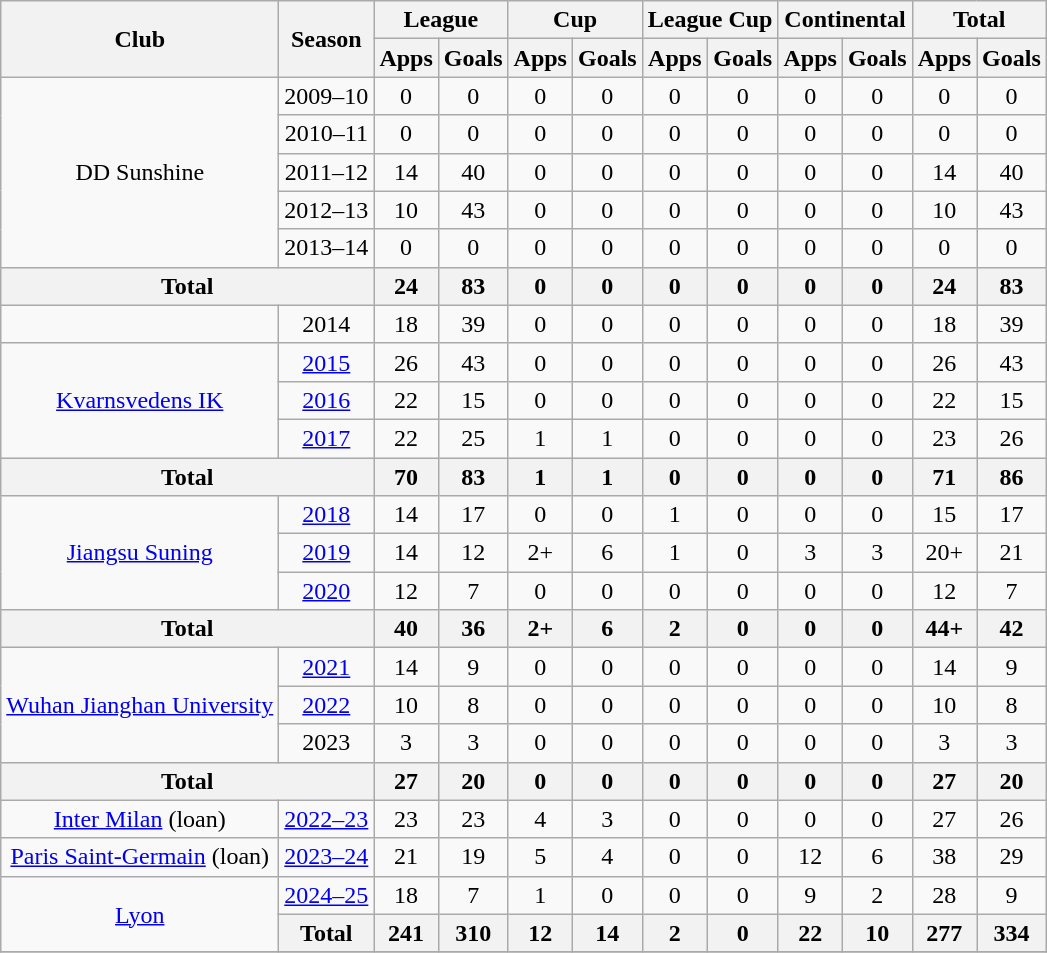<table class="wikitable" style="font-size:100%; text-align: center;">
<tr>
<th rowspan=2>Club</th>
<th rowspan=2>Season</th>
<th colspan=2>League</th>
<th colspan=2>Cup</th>
<th colspan=2>League Cup</th>
<th colspan=2>Continental</th>
<th colspan=2>Total</th>
</tr>
<tr>
<th>Apps</th>
<th>Goals</th>
<th>Apps</th>
<th>Goals</th>
<th>Apps</th>
<th>Goals</th>
<th>Apps</th>
<th>Goals</th>
<th>Apps</th>
<th>Goals</th>
</tr>
<tr>
<td rowspan=5>DD Sunshine</td>
<td>2009–10</td>
<td>0</td>
<td>0</td>
<td>0</td>
<td>0</td>
<td>0</td>
<td>0</td>
<td>0</td>
<td>0</td>
<td>0</td>
<td>0</td>
</tr>
<tr>
<td>2010–11</td>
<td>0</td>
<td>0</td>
<td>0</td>
<td>0</td>
<td>0</td>
<td>0</td>
<td>0</td>
<td>0</td>
<td>0</td>
<td>0</td>
</tr>
<tr>
<td>2011–12</td>
<td>14</td>
<td>40</td>
<td>0</td>
<td>0</td>
<td>0</td>
<td>0</td>
<td>0</td>
<td>0</td>
<td>14</td>
<td>40</td>
</tr>
<tr>
<td>2012–13</td>
<td>10</td>
<td>43</td>
<td>0</td>
<td>0</td>
<td>0</td>
<td>0</td>
<td>0</td>
<td>0</td>
<td>10</td>
<td>43</td>
</tr>
<tr>
<td>2013–14</td>
<td>0</td>
<td>0</td>
<td>0</td>
<td>0</td>
<td>0</td>
<td>0</td>
<td>0</td>
<td>0</td>
<td>0</td>
<td>0</td>
</tr>
<tr>
<th colspan="2">Total</th>
<th>24</th>
<th>83</th>
<th>0</th>
<th>0</th>
<th>0</th>
<th>0</th>
<th>0</th>
<th>0</th>
<th>24</th>
<th>83</th>
</tr>
<tr>
<td rowspan=1></td>
<td>2014</td>
<td>18</td>
<td>39</td>
<td>0</td>
<td>0</td>
<td>0</td>
<td>0</td>
<td>0</td>
<td>0</td>
<td>18</td>
<td>39</td>
</tr>
<tr>
<td rowspan=3><a href='#'>Kvarnsvedens IK</a></td>
<td><a href='#'>2015</a></td>
<td>26</td>
<td>43</td>
<td>0</td>
<td>0</td>
<td>0</td>
<td>0</td>
<td>0</td>
<td>0</td>
<td>26</td>
<td>43</td>
</tr>
<tr>
<td><a href='#'>2016</a></td>
<td>22</td>
<td>15</td>
<td>0</td>
<td>0</td>
<td>0</td>
<td>0</td>
<td>0</td>
<td>0</td>
<td>22</td>
<td>15</td>
</tr>
<tr>
<td><a href='#'>2017</a></td>
<td>22</td>
<td>25</td>
<td>1</td>
<td>1</td>
<td>0</td>
<td>0</td>
<td>0</td>
<td>0</td>
<td>23</td>
<td>26</td>
</tr>
<tr>
<th colspan="2">Total</th>
<th>70</th>
<th>83</th>
<th>1</th>
<th>1</th>
<th>0</th>
<th>0</th>
<th>0</th>
<th>0</th>
<th>71</th>
<th>86</th>
</tr>
<tr>
<td rowspan=3><a href='#'>Jiangsu Suning</a></td>
<td><a href='#'>2018</a></td>
<td>14</td>
<td>17</td>
<td>0</td>
<td>0</td>
<td>1</td>
<td>0</td>
<td>0</td>
<td>0</td>
<td>15</td>
<td>17</td>
</tr>
<tr>
<td><a href='#'>2019</a></td>
<td>14</td>
<td>12</td>
<td>2+</td>
<td>6</td>
<td>1</td>
<td>0</td>
<td>3</td>
<td>3</td>
<td>20+</td>
<td>21</td>
</tr>
<tr>
<td><a href='#'>2020</a></td>
<td>12</td>
<td>7</td>
<td>0</td>
<td>0</td>
<td>0</td>
<td>0</td>
<td>0</td>
<td>0</td>
<td>12</td>
<td>7</td>
</tr>
<tr>
<th colspan="2">Total</th>
<th>40</th>
<th>36</th>
<th>2+</th>
<th>6</th>
<th>2</th>
<th>0</th>
<th>0</th>
<th>0</th>
<th>44+</th>
<th>42</th>
</tr>
<tr>
<td rowspan=3><a href='#'>Wuhan Jianghan University</a></td>
<td><a href='#'>2021</a></td>
<td>14</td>
<td>9</td>
<td>0</td>
<td>0</td>
<td>0</td>
<td>0</td>
<td>0</td>
<td>0</td>
<td>14</td>
<td>9</td>
</tr>
<tr>
<td><a href='#'>2022</a></td>
<td>10</td>
<td>8</td>
<td>0</td>
<td>0</td>
<td>0</td>
<td>0</td>
<td>0</td>
<td>0</td>
<td>10</td>
<td>8</td>
</tr>
<tr>
<td>2023</td>
<td>3</td>
<td>3</td>
<td>0</td>
<td>0</td>
<td>0</td>
<td>0</td>
<td>0</td>
<td>0</td>
<td>3</td>
<td>3</td>
</tr>
<tr>
<th colspan="2">Total</th>
<th>27</th>
<th>20</th>
<th>0</th>
<th>0</th>
<th>0</th>
<th>0</th>
<th>0</th>
<th>0</th>
<th>27</th>
<th>20</th>
</tr>
<tr>
<td rowspan=1><a href='#'>Inter Milan</a> (loan)</td>
<td><a href='#'>2022–23</a></td>
<td>23</td>
<td>23</td>
<td>4</td>
<td>3</td>
<td>0</td>
<td>0</td>
<td>0</td>
<td>0</td>
<td>27</td>
<td>26</td>
</tr>
<tr>
<td rowspan=1><a href='#'>Paris Saint-Germain</a> (loan)</td>
<td><a href='#'>2023–24</a></td>
<td>21</td>
<td>19</td>
<td>5</td>
<td>4</td>
<td>0</td>
<td>0</td>
<td>12</td>
<td>6</td>
<td>38</td>
<td>29</td>
</tr>
<tr>
<td rowspan=2><a href='#'>Lyon</a></td>
<td><a href='#'>2024–25</a></td>
<td>18</td>
<td>7</td>
<td>1</td>
<td>0</td>
<td>0</td>
<td>0</td>
<td>9</td>
<td>2</td>
<td>28</td>
<td>9</td>
</tr>
<tr>
<th>Total</th>
<th>241</th>
<th>310</th>
<th>12</th>
<th>14</th>
<th>2</th>
<th>0</th>
<th>22</th>
<th>10</th>
<th>277</th>
<th>334</th>
</tr>
<tr>
</tr>
</table>
